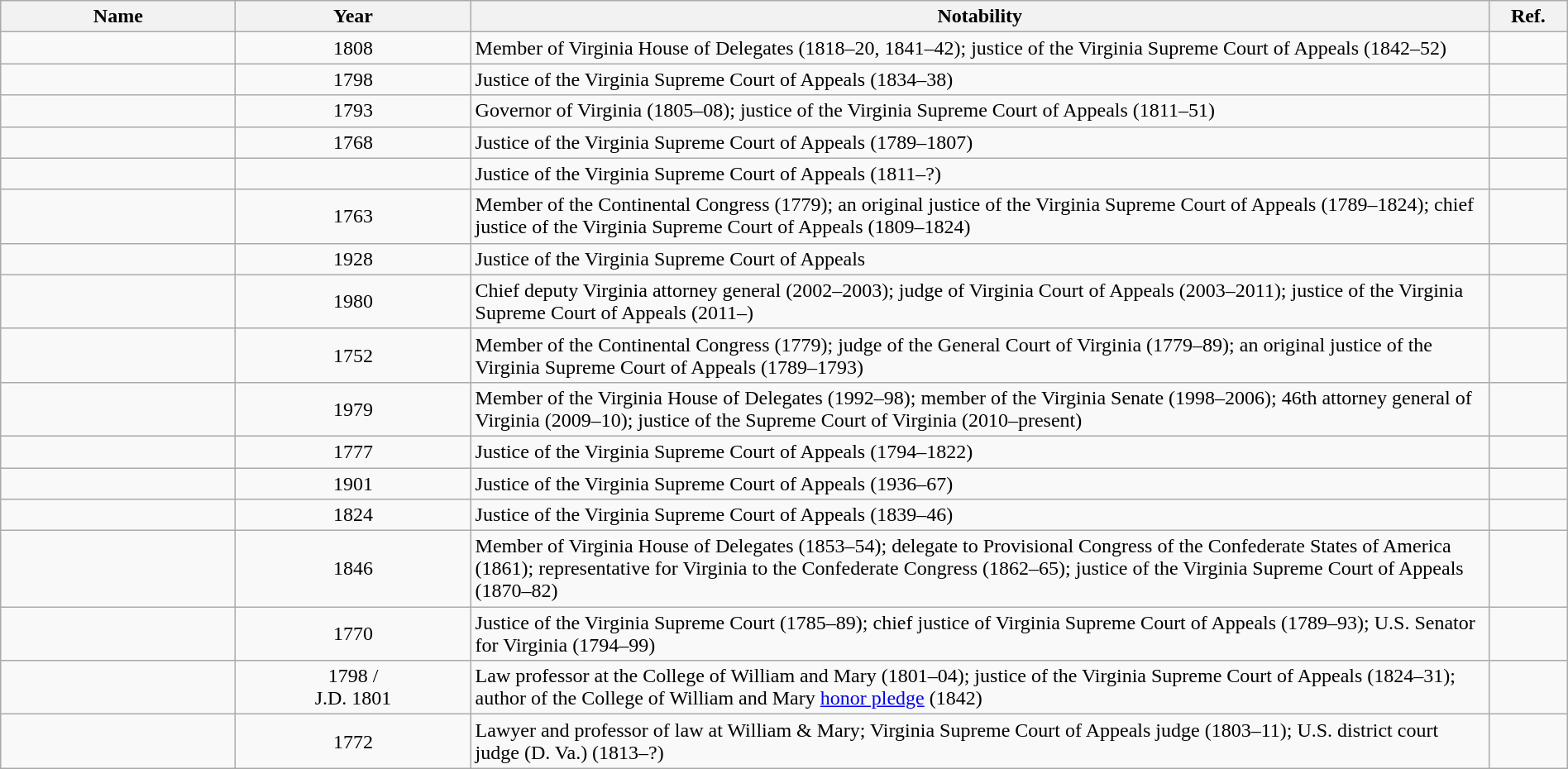<table class="wikitable sortable" style="width:100%">
<tr>
<th width="15%">Name</th>
<th width="15%">Year</th>
<th width="65%" class="unsortable">Notability</th>
<th width="5%" class="unsortable">Ref.</th>
</tr>
<tr>
<td></td>
<td align="center">1808</td>
<td>Member of Virginia House of Delegates (1818–20, 1841–42); justice of the Virginia Supreme Court of Appeals (1842–52)</td>
<td align="center"></td>
</tr>
<tr>
<td></td>
<td align = "center">1798</td>
<td>Justice of the Virginia Supreme Court of Appeals (1834–38)</td>
<td align = "center"></td>
</tr>
<tr>
<td></td>
<td align="center">1793</td>
<td>Governor of Virginia (1805–08); justice of the Virginia Supreme Court of Appeals (1811–51)</td>
<td align="center"></td>
</tr>
<tr>
<td></td>
<td align="center">1768</td>
<td>Justice of the Virginia Supreme Court of Appeals (1789–1807)</td>
<td align="center"></td>
</tr>
<tr>
<td></td>
<td align="center"></td>
<td>Justice of the Virginia Supreme Court of Appeals (1811–?)</td>
<td align="center"></td>
</tr>
<tr>
<td></td>
<td align="center">1763</td>
<td>Member of the Continental Congress (1779); an original justice of the Virginia Supreme Court of Appeals (1789–1824); chief justice of the Virginia Supreme Court of Appeals (1809–1824)</td>
<td align="center"></td>
</tr>
<tr>
<td></td>
<td align="center">1928</td>
<td>Justice of the Virginia Supreme Court of Appeals</td>
<td align="center"></td>
</tr>
<tr>
<td></td>
<td align="center">1980</td>
<td>Chief deputy Virginia attorney general (2002–2003); judge of Virginia Court of Appeals (2003–2011); justice of the Virginia Supreme Court of Appeals (2011–)</td>
<td align="center"></td>
</tr>
<tr>
<td></td>
<td align="center">1752</td>
<td>Member of the Continental Congress (1779); judge of the General Court of Virginia (1779–89); an original justice of the Virginia Supreme Court of Appeals (1789–1793)</td>
<td align="center"></td>
</tr>
<tr>
<td></td>
<td align="center">1979</td>
<td>Member of the Virginia House of Delegates (1992–98); member of the Virginia Senate (1998–2006); 46th attorney general of Virginia (2009–10); justice of the Supreme Court of Virginia (2010–present)</td>
<td align="center"></td>
</tr>
<tr>
<td></td>
<td align = "center">1777</td>
<td>Justice of the Virginia Supreme Court of Appeals (1794–1822)</td>
<td align = "center"></td>
</tr>
<tr>
<td></td>
<td align="center">1901</td>
<td>Justice of the Virginia Supreme Court of Appeals (1936–67)</td>
<td align="center"></td>
</tr>
<tr>
<td></td>
<td align="center">1824</td>
<td>Justice of the Virginia Supreme Court of Appeals (1839–46)</td>
<td align = "center"></td>
</tr>
<tr>
<td></td>
<td align = "center">1846</td>
<td>Member of Virginia House of Delegates (1853–54); delegate to Provisional Congress of the Confederate States of America (1861); representative for Virginia to the Confederate Congress (1862–65); justice of the Virginia Supreme Court of Appeals (1870–82)</td>
<td align = "center"></td>
</tr>
<tr>
<td></td>
<td align="center">1770</td>
<td>Justice of the Virginia Supreme Court (1785–89); chief justice of Virginia Supreme Court of Appeals (1789–93); U.S. Senator for Virginia (1794–99)</td>
<td align="center"></td>
</tr>
<tr>
<td></td>
<td align="center">1798 /<br>J.D. 1801</td>
<td>Law professor at the College of William and Mary (1801–04); justice of the Virginia Supreme Court of Appeals (1824–31); author of the College of William and Mary <a href='#'>honor pledge</a> (1842)</td>
<td align="center"></td>
</tr>
<tr>
<td></td>
<td align="center">1772</td>
<td>Lawyer and professor of law at William & Mary; Virginia Supreme Court of Appeals judge (1803–11); U.S. district court judge (D. Va.) (1813–?)</td>
<td align="center"></td>
</tr>
</table>
